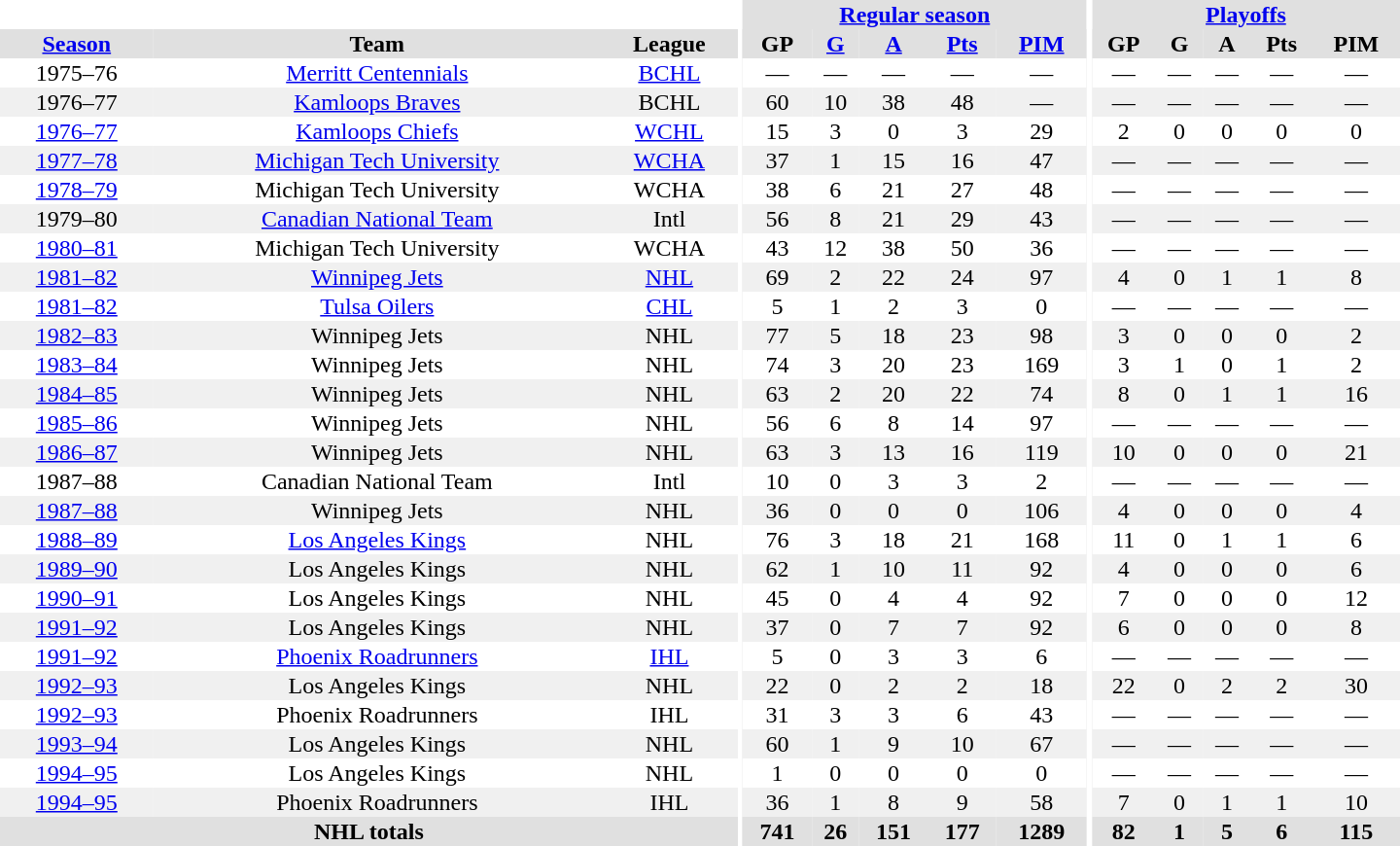<table border="0" cellpadding="1" cellspacing="0" style="text-align:center; width:60em">
<tr bgcolor="#e0e0e0">
<th colspan="3" bgcolor="#ffffff"></th>
<th rowspan="100" bgcolor="#ffffff"></th>
<th colspan="5"><a href='#'>Regular season</a></th>
<th rowspan="100" bgcolor="#ffffff"></th>
<th colspan="5"><a href='#'>Playoffs</a></th>
</tr>
<tr bgcolor="#e0e0e0">
<th><a href='#'>Season</a></th>
<th>Team</th>
<th>League</th>
<th>GP</th>
<th><a href='#'>G</a></th>
<th><a href='#'>A</a></th>
<th><a href='#'>Pts</a></th>
<th><a href='#'>PIM</a></th>
<th>GP</th>
<th>G</th>
<th>A</th>
<th>Pts</th>
<th>PIM</th>
</tr>
<tr>
<td>1975–76</td>
<td><a href='#'>Merritt Centennials</a></td>
<td><a href='#'>BCHL</a></td>
<td>—</td>
<td>—</td>
<td>—</td>
<td>—</td>
<td>—</td>
<td>—</td>
<td>—</td>
<td>—</td>
<td>—</td>
<td>—</td>
</tr>
<tr bgcolor="#f0f0f0">
<td>1976–77</td>
<td><a href='#'>Kamloops Braves</a></td>
<td>BCHL</td>
<td>60</td>
<td>10</td>
<td>38</td>
<td>48</td>
<td>—</td>
<td>—</td>
<td>—</td>
<td>—</td>
<td>—</td>
<td>—</td>
</tr>
<tr>
<td><a href='#'>1976–77</a></td>
<td><a href='#'>Kamloops Chiefs</a></td>
<td><a href='#'>WCHL</a></td>
<td>15</td>
<td>3</td>
<td>0</td>
<td>3</td>
<td>29</td>
<td>2</td>
<td>0</td>
<td>0</td>
<td>0</td>
<td>0</td>
</tr>
<tr bgcolor="#f0f0f0">
<td><a href='#'>1977–78</a></td>
<td><a href='#'>Michigan Tech University</a></td>
<td><a href='#'>WCHA</a></td>
<td>37</td>
<td>1</td>
<td>15</td>
<td>16</td>
<td>47</td>
<td>—</td>
<td>—</td>
<td>—</td>
<td>—</td>
<td>—</td>
</tr>
<tr>
<td><a href='#'>1978–79</a></td>
<td>Michigan Tech University</td>
<td>WCHA</td>
<td>38</td>
<td>6</td>
<td>21</td>
<td>27</td>
<td>48</td>
<td>—</td>
<td>—</td>
<td>—</td>
<td>—</td>
<td>—</td>
</tr>
<tr bgcolor="#f0f0f0">
<td>1979–80</td>
<td><a href='#'>Canadian National Team</a></td>
<td>Intl</td>
<td>56</td>
<td>8</td>
<td>21</td>
<td>29</td>
<td>43</td>
<td>—</td>
<td>—</td>
<td>—</td>
<td>—</td>
<td>—</td>
</tr>
<tr>
<td><a href='#'>1980–81</a></td>
<td>Michigan Tech University</td>
<td>WCHA</td>
<td>43</td>
<td>12</td>
<td>38</td>
<td>50</td>
<td>36</td>
<td>—</td>
<td>—</td>
<td>—</td>
<td>—</td>
<td>—</td>
</tr>
<tr bgcolor="#f0f0f0">
<td><a href='#'>1981–82</a></td>
<td><a href='#'>Winnipeg Jets</a></td>
<td><a href='#'>NHL</a></td>
<td>69</td>
<td>2</td>
<td>22</td>
<td>24</td>
<td>97</td>
<td>4</td>
<td>0</td>
<td>1</td>
<td>1</td>
<td>8</td>
</tr>
<tr>
<td><a href='#'>1981–82</a></td>
<td><a href='#'>Tulsa Oilers</a></td>
<td><a href='#'>CHL</a></td>
<td>5</td>
<td>1</td>
<td>2</td>
<td>3</td>
<td>0</td>
<td>—</td>
<td>—</td>
<td>—</td>
<td>—</td>
<td>—</td>
</tr>
<tr bgcolor="#f0f0f0">
<td><a href='#'>1982–83</a></td>
<td>Winnipeg Jets</td>
<td>NHL</td>
<td>77</td>
<td>5</td>
<td>18</td>
<td>23</td>
<td>98</td>
<td>3</td>
<td>0</td>
<td>0</td>
<td>0</td>
<td>2</td>
</tr>
<tr>
<td><a href='#'>1983–84</a></td>
<td>Winnipeg Jets</td>
<td>NHL</td>
<td>74</td>
<td>3</td>
<td>20</td>
<td>23</td>
<td>169</td>
<td>3</td>
<td>1</td>
<td>0</td>
<td>1</td>
<td>2</td>
</tr>
<tr bgcolor="#f0f0f0">
<td><a href='#'>1984–85</a></td>
<td>Winnipeg Jets</td>
<td>NHL</td>
<td>63</td>
<td>2</td>
<td>20</td>
<td>22</td>
<td>74</td>
<td>8</td>
<td>0</td>
<td>1</td>
<td>1</td>
<td>16</td>
</tr>
<tr>
<td><a href='#'>1985–86</a></td>
<td>Winnipeg Jets</td>
<td>NHL</td>
<td>56</td>
<td>6</td>
<td>8</td>
<td>14</td>
<td>97</td>
<td>—</td>
<td>—</td>
<td>—</td>
<td>—</td>
<td>—</td>
</tr>
<tr bgcolor="#f0f0f0">
<td><a href='#'>1986–87</a></td>
<td>Winnipeg Jets</td>
<td>NHL</td>
<td>63</td>
<td>3</td>
<td>13</td>
<td>16</td>
<td>119</td>
<td>10</td>
<td>0</td>
<td>0</td>
<td>0</td>
<td>21</td>
</tr>
<tr>
<td>1987–88</td>
<td>Canadian National Team</td>
<td>Intl</td>
<td>10</td>
<td>0</td>
<td>3</td>
<td>3</td>
<td>2</td>
<td>—</td>
<td>—</td>
<td>—</td>
<td>—</td>
<td>—</td>
</tr>
<tr bgcolor="#f0f0f0">
<td><a href='#'>1987–88</a></td>
<td>Winnipeg Jets</td>
<td>NHL</td>
<td>36</td>
<td>0</td>
<td>0</td>
<td>0</td>
<td>106</td>
<td>4</td>
<td>0</td>
<td>0</td>
<td>0</td>
<td>4</td>
</tr>
<tr>
<td><a href='#'>1988–89</a></td>
<td><a href='#'>Los Angeles Kings</a></td>
<td>NHL</td>
<td>76</td>
<td>3</td>
<td>18</td>
<td>21</td>
<td>168</td>
<td>11</td>
<td>0</td>
<td>1</td>
<td>1</td>
<td>6</td>
</tr>
<tr bgcolor="#f0f0f0">
<td><a href='#'>1989–90</a></td>
<td>Los Angeles Kings</td>
<td>NHL</td>
<td>62</td>
<td>1</td>
<td>10</td>
<td>11</td>
<td>92</td>
<td>4</td>
<td>0</td>
<td>0</td>
<td>0</td>
<td>6</td>
</tr>
<tr>
<td><a href='#'>1990–91</a></td>
<td>Los Angeles Kings</td>
<td>NHL</td>
<td>45</td>
<td>0</td>
<td>4</td>
<td>4</td>
<td>92</td>
<td>7</td>
<td>0</td>
<td>0</td>
<td>0</td>
<td>12</td>
</tr>
<tr bgcolor="#f0f0f0">
<td><a href='#'>1991–92</a></td>
<td>Los Angeles Kings</td>
<td>NHL</td>
<td>37</td>
<td>0</td>
<td>7</td>
<td>7</td>
<td>92</td>
<td>6</td>
<td>0</td>
<td>0</td>
<td>0</td>
<td>8</td>
</tr>
<tr>
<td><a href='#'>1991–92</a></td>
<td><a href='#'>Phoenix Roadrunners</a></td>
<td><a href='#'>IHL</a></td>
<td>5</td>
<td>0</td>
<td>3</td>
<td>3</td>
<td>6</td>
<td>—</td>
<td>—</td>
<td>—</td>
<td>—</td>
<td>—</td>
</tr>
<tr bgcolor="#f0f0f0">
<td><a href='#'>1992–93</a></td>
<td>Los Angeles Kings</td>
<td>NHL</td>
<td>22</td>
<td>0</td>
<td>2</td>
<td>2</td>
<td>18</td>
<td>22</td>
<td>0</td>
<td>2</td>
<td>2</td>
<td>30</td>
</tr>
<tr>
<td><a href='#'>1992–93</a></td>
<td>Phoenix Roadrunners</td>
<td>IHL</td>
<td>31</td>
<td>3</td>
<td>3</td>
<td>6</td>
<td>43</td>
<td>—</td>
<td>—</td>
<td>—</td>
<td>—</td>
<td>—</td>
</tr>
<tr bgcolor="#f0f0f0">
<td><a href='#'>1993–94</a></td>
<td>Los Angeles Kings</td>
<td>NHL</td>
<td>60</td>
<td>1</td>
<td>9</td>
<td>10</td>
<td>67</td>
<td>—</td>
<td>—</td>
<td>—</td>
<td>—</td>
<td>—</td>
</tr>
<tr>
<td><a href='#'>1994–95</a></td>
<td>Los Angeles Kings</td>
<td>NHL</td>
<td>1</td>
<td>0</td>
<td>0</td>
<td>0</td>
<td>0</td>
<td>—</td>
<td>—</td>
<td>—</td>
<td>—</td>
<td>—</td>
</tr>
<tr bgcolor="#f0f0f0">
<td><a href='#'>1994–95</a></td>
<td>Phoenix Roadrunners</td>
<td>IHL</td>
<td>36</td>
<td>1</td>
<td>8</td>
<td>9</td>
<td>58</td>
<td>7</td>
<td>0</td>
<td>1</td>
<td>1</td>
<td>10</td>
</tr>
<tr bgcolor="#e0e0e0">
<th colspan="3">NHL totals</th>
<th>741</th>
<th>26</th>
<th>151</th>
<th>177</th>
<th>1289</th>
<th>82</th>
<th>1</th>
<th>5</th>
<th>6</th>
<th>115</th>
</tr>
</table>
